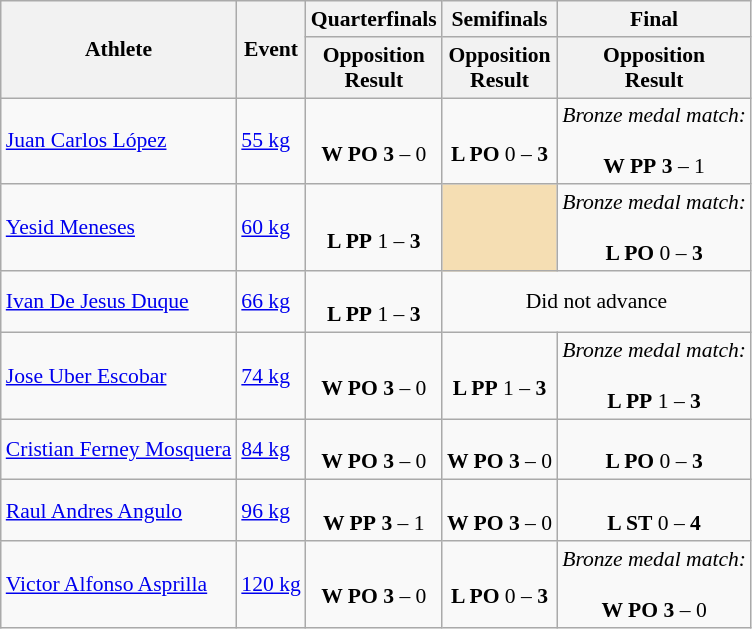<table class="wikitable" border="1" style="font-size:90%">
<tr>
<th rowspan=2>Athlete</th>
<th rowspan=2>Event</th>
<th>Quarterfinals</th>
<th>Semifinals</th>
<th>Final</th>
</tr>
<tr>
<th>Opposition<br>Result</th>
<th>Opposition<br>Result</th>
<th>Opposition<br>Result</th>
</tr>
<tr>
<td><a href='#'>Juan Carlos López</a></td>
<td><a href='#'>55 kg</a></td>
<td align=center><br><strong>W PO</strong> <strong>3</strong> – 0</td>
<td align=center><br><strong>L PO</strong> 0 – <strong>3</strong></td>
<td align=center><em>Bronze medal match:</em><br><br><strong>W PP</strong> <strong>3</strong> – 1<br></td>
</tr>
<tr>
<td><a href='#'>Yesid Meneses</a></td>
<td><a href='#'>60 kg</a></td>
<td align=center><br><strong>L PP</strong> 1 – <strong>3</strong></td>
<td bgcolor=wheat></td>
<td align=center><em>Bronze medal match:</em><br><br><strong>L PO</strong> 0 – <strong>3</strong></td>
</tr>
<tr>
<td><a href='#'>Ivan De Jesus Duque</a></td>
<td><a href='#'>66 kg</a></td>
<td align=center><br><strong>L PP</strong> 1 – <strong>3</strong></td>
<td align=center colspan="7">Did not advance</td>
</tr>
<tr>
<td><a href='#'>Jose Uber Escobar</a></td>
<td><a href='#'>74 kg</a></td>
<td align=center><br><strong>W PO</strong> <strong>3</strong> – 0</td>
<td align=center><br><strong>L PP</strong> 1 – <strong>3</strong></td>
<td align=center><em>Bronze medal match:</em><br><br><strong>L PP</strong> 1 – <strong>3</strong></td>
</tr>
<tr>
<td><a href='#'>Cristian Ferney Mosquera</a></td>
<td><a href='#'>84 kg</a></td>
<td align=center><br><strong>W PO</strong> <strong>3</strong> – 0</td>
<td align=center><br><strong>W PO</strong> <strong>3</strong> – 0</td>
<td align=center><br><strong>L PO</strong> 0 – <strong>3</strong><br></td>
</tr>
<tr>
<td><a href='#'>Raul Andres Angulo</a></td>
<td><a href='#'>96 kg</a></td>
<td align=center><br><strong>W PP</strong> <strong>3</strong> – 1</td>
<td align=center><br><strong>W PO</strong> <strong>3</strong> – 0</td>
<td align=center><br><strong>L ST</strong> 0 – <strong>4</strong><br></td>
</tr>
<tr>
<td><a href='#'>Victor Alfonso Asprilla</a></td>
<td><a href='#'>120 kg</a></td>
<td align=center><br><strong>W PO</strong> <strong>3</strong> – 0</td>
<td align=center><br><strong>L PO</strong> 0 – <strong>3</strong></td>
<td align=center><em>Bronze medal match:</em><br><br><strong>W PO</strong> <strong>3</strong> – 0<br></td>
</tr>
</table>
